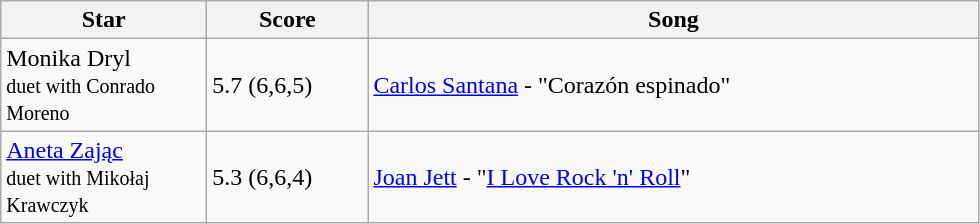<table class="wikitable">
<tr>
<th style="width:130px;">Star</th>
<th style="width:100px;">Score</th>
<th style="width:400px;">Song</th>
</tr>
<tr>
<td>Monika Dryl <br><small>duet with Conrado Moreno</small></td>
<td>5.7 (6,6,5)</td>
<td><a href='#'>Carlos Santana</a> - "Corazón espinado"</td>
</tr>
<tr>
<td><a href='#'>Aneta Zając</a> <br><small>duet with Mikołaj Krawczyk</small></td>
<td>5.3 (6,6,4)</td>
<td><a href='#'>Joan Jett</a> - "<a href='#'>I Love Rock 'n' Roll</a>"</td>
</tr>
</table>
